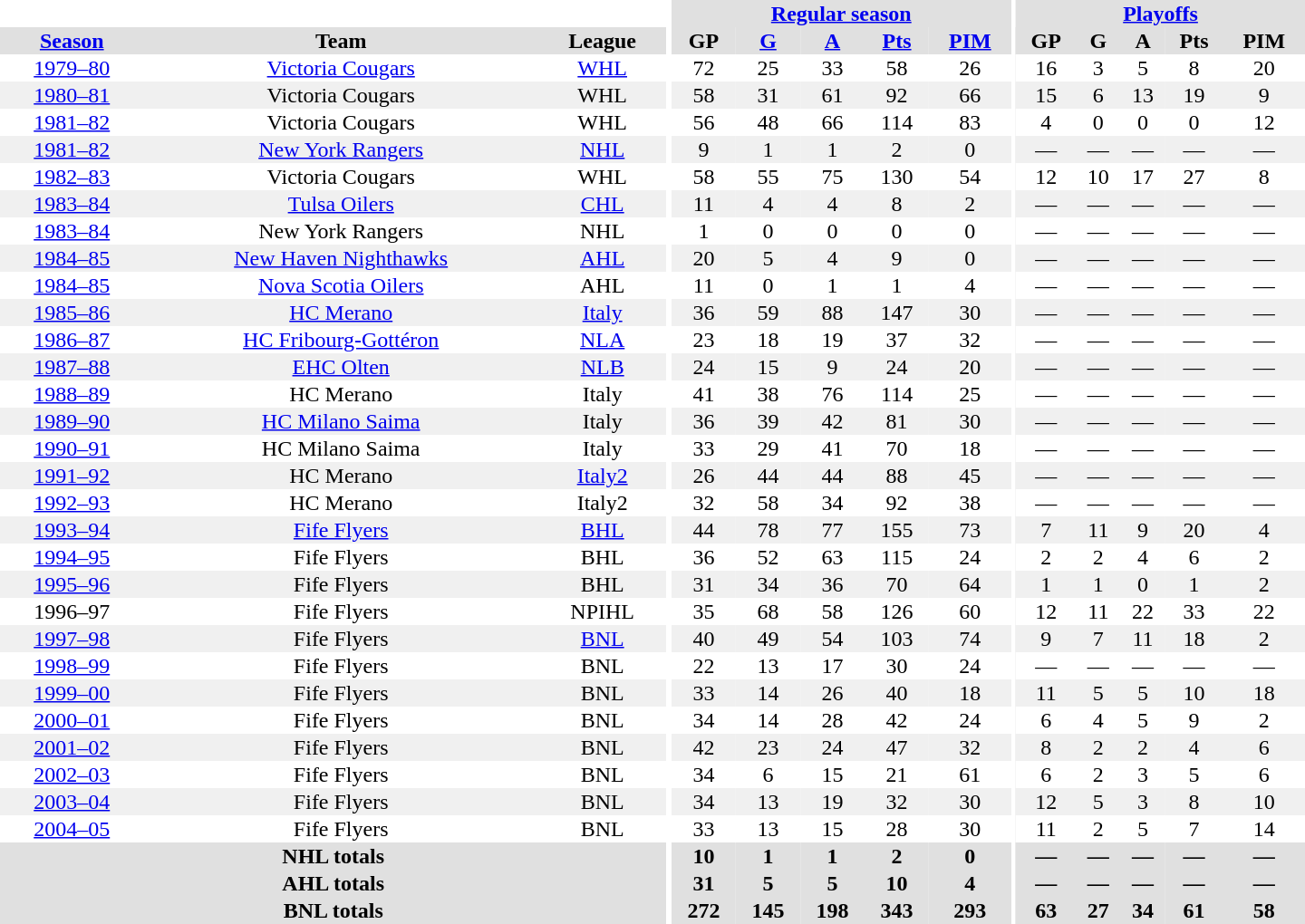<table border="0" cellpadding="1" cellspacing="0" style="text-align:center; width:60em">
<tr bgcolor="#e0e0e0">
<th colspan="3" bgcolor="#ffffff"></th>
<th rowspan="99" bgcolor="#ffffff"></th>
<th colspan="5"><a href='#'>Regular season</a></th>
<th rowspan="99" bgcolor="#ffffff"></th>
<th colspan="5"><a href='#'>Playoffs</a></th>
</tr>
<tr bgcolor="#e0e0e0">
<th><a href='#'>Season</a></th>
<th>Team</th>
<th>League</th>
<th>GP</th>
<th><a href='#'>G</a></th>
<th><a href='#'>A</a></th>
<th><a href='#'>Pts</a></th>
<th><a href='#'>PIM</a></th>
<th>GP</th>
<th>G</th>
<th>A</th>
<th>Pts</th>
<th>PIM</th>
</tr>
<tr>
<td><a href='#'>1979–80</a></td>
<td><a href='#'>Victoria Cougars</a></td>
<td><a href='#'>WHL</a></td>
<td>72</td>
<td>25</td>
<td>33</td>
<td>58</td>
<td>26</td>
<td>16</td>
<td>3</td>
<td>5</td>
<td>8</td>
<td>20</td>
</tr>
<tr bgcolor="#f0f0f0">
<td><a href='#'>1980–81</a></td>
<td>Victoria Cougars</td>
<td>WHL</td>
<td>58</td>
<td>31</td>
<td>61</td>
<td>92</td>
<td>66</td>
<td>15</td>
<td>6</td>
<td>13</td>
<td>19</td>
<td>9</td>
</tr>
<tr>
<td><a href='#'>1981–82</a></td>
<td>Victoria Cougars</td>
<td>WHL</td>
<td>56</td>
<td>48</td>
<td>66</td>
<td>114</td>
<td>83</td>
<td>4</td>
<td>0</td>
<td>0</td>
<td>0</td>
<td>12</td>
</tr>
<tr bgcolor="#f0f0f0">
<td><a href='#'>1981–82</a></td>
<td><a href='#'>New York Rangers</a></td>
<td><a href='#'>NHL</a></td>
<td>9</td>
<td>1</td>
<td>1</td>
<td>2</td>
<td>0</td>
<td>—</td>
<td>—</td>
<td>—</td>
<td>—</td>
<td>—</td>
</tr>
<tr>
<td><a href='#'>1982–83</a></td>
<td>Victoria Cougars</td>
<td>WHL</td>
<td>58</td>
<td>55</td>
<td>75</td>
<td>130</td>
<td>54</td>
<td>12</td>
<td>10</td>
<td>17</td>
<td>27</td>
<td>8</td>
</tr>
<tr bgcolor="#f0f0f0">
<td><a href='#'>1983–84</a></td>
<td><a href='#'>Tulsa Oilers</a></td>
<td><a href='#'>CHL</a></td>
<td>11</td>
<td>4</td>
<td>4</td>
<td>8</td>
<td>2</td>
<td>—</td>
<td>—</td>
<td>—</td>
<td>—</td>
<td>—</td>
</tr>
<tr>
<td><a href='#'>1983–84</a></td>
<td>New York Rangers</td>
<td>NHL</td>
<td>1</td>
<td>0</td>
<td>0</td>
<td>0</td>
<td>0</td>
<td>—</td>
<td>—</td>
<td>—</td>
<td>—</td>
<td>—</td>
</tr>
<tr bgcolor="#f0f0f0">
<td><a href='#'>1984–85</a></td>
<td><a href='#'>New Haven Nighthawks</a></td>
<td><a href='#'>AHL</a></td>
<td>20</td>
<td>5</td>
<td>4</td>
<td>9</td>
<td>0</td>
<td>—</td>
<td>—</td>
<td>—</td>
<td>—</td>
<td>—</td>
</tr>
<tr>
<td><a href='#'>1984–85</a></td>
<td><a href='#'>Nova Scotia Oilers</a></td>
<td>AHL</td>
<td>11</td>
<td>0</td>
<td>1</td>
<td>1</td>
<td>4</td>
<td>—</td>
<td>—</td>
<td>—</td>
<td>—</td>
<td>—</td>
</tr>
<tr bgcolor="#f0f0f0">
<td><a href='#'>1985–86</a></td>
<td><a href='#'>HC Merano</a></td>
<td><a href='#'>Italy</a></td>
<td>36</td>
<td>59</td>
<td>88</td>
<td>147</td>
<td>30</td>
<td>—</td>
<td>—</td>
<td>—</td>
<td>—</td>
<td>—</td>
</tr>
<tr>
<td><a href='#'>1986–87</a></td>
<td><a href='#'>HC Fribourg-Gottéron</a></td>
<td><a href='#'>NLA</a></td>
<td>23</td>
<td>18</td>
<td>19</td>
<td>37</td>
<td>32</td>
<td>—</td>
<td>—</td>
<td>—</td>
<td>—</td>
<td>—</td>
</tr>
<tr bgcolor="#f0f0f0">
<td><a href='#'>1987–88</a></td>
<td><a href='#'>EHC Olten</a></td>
<td><a href='#'>NLB</a></td>
<td>24</td>
<td>15</td>
<td>9</td>
<td>24</td>
<td>20</td>
<td>—</td>
<td>—</td>
<td>—</td>
<td>—</td>
<td>—</td>
</tr>
<tr>
<td><a href='#'>1988–89</a></td>
<td>HC Merano</td>
<td>Italy</td>
<td>41</td>
<td>38</td>
<td>76</td>
<td>114</td>
<td>25</td>
<td>—</td>
<td>—</td>
<td>—</td>
<td>—</td>
<td>—</td>
</tr>
<tr bgcolor="#f0f0f0">
<td><a href='#'>1989–90</a></td>
<td><a href='#'>HC Milano Saima</a></td>
<td>Italy</td>
<td>36</td>
<td>39</td>
<td>42</td>
<td>81</td>
<td>30</td>
<td>—</td>
<td>—</td>
<td>—</td>
<td>—</td>
<td>—</td>
</tr>
<tr>
<td><a href='#'>1990–91</a></td>
<td>HC Milano Saima</td>
<td>Italy</td>
<td>33</td>
<td>29</td>
<td>41</td>
<td>70</td>
<td>18</td>
<td>—</td>
<td>—</td>
<td>—</td>
<td>—</td>
<td>—</td>
</tr>
<tr bgcolor="#f0f0f0">
<td><a href='#'>1991–92</a></td>
<td>HC Merano</td>
<td><a href='#'>Italy2</a></td>
<td>26</td>
<td>44</td>
<td>44</td>
<td>88</td>
<td>45</td>
<td>—</td>
<td>—</td>
<td>—</td>
<td>—</td>
<td>—</td>
</tr>
<tr>
<td><a href='#'>1992–93</a></td>
<td>HC Merano</td>
<td>Italy2</td>
<td>32</td>
<td>58</td>
<td>34</td>
<td>92</td>
<td>38</td>
<td>—</td>
<td>—</td>
<td>—</td>
<td>—</td>
<td>—</td>
</tr>
<tr bgcolor="#f0f0f0">
<td><a href='#'>1993–94</a></td>
<td><a href='#'>Fife Flyers</a></td>
<td><a href='#'>BHL</a></td>
<td>44</td>
<td>78</td>
<td>77</td>
<td>155</td>
<td>73</td>
<td>7</td>
<td>11</td>
<td>9</td>
<td>20</td>
<td>4</td>
</tr>
<tr>
<td><a href='#'>1994–95</a></td>
<td>Fife Flyers</td>
<td>BHL</td>
<td>36</td>
<td>52</td>
<td>63</td>
<td>115</td>
<td>24</td>
<td>2</td>
<td>2</td>
<td>4</td>
<td>6</td>
<td>2</td>
</tr>
<tr bgcolor="#f0f0f0">
<td><a href='#'>1995–96</a></td>
<td>Fife Flyers</td>
<td>BHL</td>
<td>31</td>
<td>34</td>
<td>36</td>
<td>70</td>
<td>64</td>
<td>1</td>
<td>1</td>
<td>0</td>
<td>1</td>
<td>2</td>
</tr>
<tr>
<td>1996–97</td>
<td>Fife Flyers</td>
<td>NPIHL</td>
<td>35</td>
<td>68</td>
<td>58</td>
<td>126</td>
<td>60</td>
<td>12</td>
<td>11</td>
<td>22</td>
<td>33</td>
<td>22</td>
</tr>
<tr bgcolor="#f0f0f0">
<td><a href='#'>1997–98</a></td>
<td>Fife Flyers</td>
<td><a href='#'>BNL</a></td>
<td>40</td>
<td>49</td>
<td>54</td>
<td>103</td>
<td>74</td>
<td>9</td>
<td>7</td>
<td>11</td>
<td>18</td>
<td>2</td>
</tr>
<tr>
<td><a href='#'>1998–99</a></td>
<td>Fife Flyers</td>
<td>BNL</td>
<td>22</td>
<td>13</td>
<td>17</td>
<td>30</td>
<td>24</td>
<td>—</td>
<td>—</td>
<td>—</td>
<td>—</td>
<td>—</td>
</tr>
<tr bgcolor="#f0f0f0">
<td><a href='#'>1999–00</a></td>
<td>Fife Flyers</td>
<td>BNL</td>
<td>33</td>
<td>14</td>
<td>26</td>
<td>40</td>
<td>18</td>
<td>11</td>
<td>5</td>
<td>5</td>
<td>10</td>
<td>18</td>
</tr>
<tr>
<td><a href='#'>2000–01</a></td>
<td>Fife Flyers</td>
<td>BNL</td>
<td>34</td>
<td>14</td>
<td>28</td>
<td>42</td>
<td>24</td>
<td>6</td>
<td>4</td>
<td>5</td>
<td>9</td>
<td>2</td>
</tr>
<tr bgcolor="#f0f0f0">
<td><a href='#'>2001–02</a></td>
<td>Fife Flyers</td>
<td>BNL</td>
<td>42</td>
<td>23</td>
<td>24</td>
<td>47</td>
<td>32</td>
<td>8</td>
<td>2</td>
<td>2</td>
<td>4</td>
<td>6</td>
</tr>
<tr>
<td><a href='#'>2002–03</a></td>
<td>Fife Flyers</td>
<td>BNL</td>
<td>34</td>
<td>6</td>
<td>15</td>
<td>21</td>
<td>61</td>
<td>6</td>
<td>2</td>
<td>3</td>
<td>5</td>
<td>6</td>
</tr>
<tr bgcolor="#f0f0f0">
<td><a href='#'>2003–04</a></td>
<td>Fife Flyers</td>
<td>BNL</td>
<td>34</td>
<td>13</td>
<td>19</td>
<td>32</td>
<td>30</td>
<td>12</td>
<td>5</td>
<td>3</td>
<td>8</td>
<td>10</td>
</tr>
<tr>
<td><a href='#'>2004–05</a></td>
<td>Fife Flyers</td>
<td>BNL</td>
<td>33</td>
<td>13</td>
<td>15</td>
<td>28</td>
<td>30</td>
<td>11</td>
<td>2</td>
<td>5</td>
<td>7</td>
<td>14</td>
</tr>
<tr>
</tr>
<tr ALIGN="center" bgcolor="#e0e0e0">
<th colspan="3">NHL totals</th>
<th ALIGN="center">10</th>
<th ALIGN="center">1</th>
<th ALIGN="center">1</th>
<th ALIGN="center">2</th>
<th ALIGN="center">0</th>
<th ALIGN="center">—</th>
<th ALIGN="center">—</th>
<th ALIGN="center">—</th>
<th ALIGN="center">—</th>
<th ALIGN="center">—</th>
</tr>
<tr>
</tr>
<tr ALIGN="center" bgcolor="#e0e0e0">
<th colspan="3">AHL totals</th>
<th ALIGN="center">31</th>
<th ALIGN="center">5</th>
<th ALIGN="center">5</th>
<th ALIGN="center">10</th>
<th ALIGN="center">4</th>
<th ALIGN="center">—</th>
<th ALIGN="center">—</th>
<th ALIGN="center">—</th>
<th ALIGN="center">—</th>
<th ALIGN="center">—</th>
</tr>
<tr>
</tr>
<tr ALIGN="center" bgcolor="#e0e0e0">
<th colspan="3">BNL totals</th>
<th ALIGN="center">272</th>
<th ALIGN="center">145</th>
<th ALIGN="center">198</th>
<th ALIGN="center">343</th>
<th ALIGN="center">293</th>
<th ALIGN="center">63</th>
<th ALIGN="center">27</th>
<th ALIGN="center">34</th>
<th ALIGN="center">61</th>
<th ALIGN="center">58</th>
</tr>
</table>
